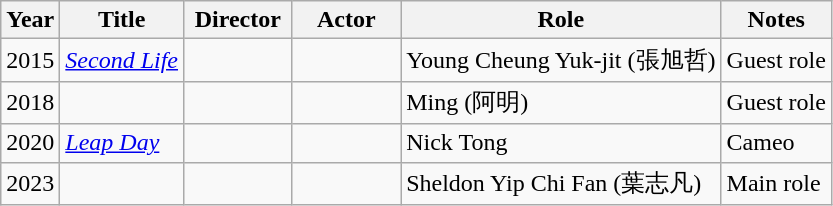<table class="wikitable">
<tr>
<th>Year</th>
<th>Title</th>
<th style="width:65px;">Director</th>
<th style="width:65px;">Actor</th>
<th>Role</th>
<th>Notes</th>
</tr>
<tr>
<td>2015</td>
<td><em><a href='#'>Second Life</a></em></td>
<td></td>
<td></td>
<td>Young Cheung Yuk-jit (張旭哲)</td>
<td>Guest role</td>
</tr>
<tr>
<td>2018</td>
<td><em></em></td>
<td></td>
<td></td>
<td>Ming (阿明)</td>
<td>Guest role</td>
</tr>
<tr>
<td>2020</td>
<td><em><a href='#'>Leap Day</a></em></td>
<td></td>
<td></td>
<td>Nick Tong</td>
<td>Cameo</td>
</tr>
<tr>
<td>2023</td>
<td><em></em></td>
<td></td>
<td></td>
<td>Sheldon Yip Chi Fan (葉志凡)</td>
<td>Main role</td>
</tr>
</table>
